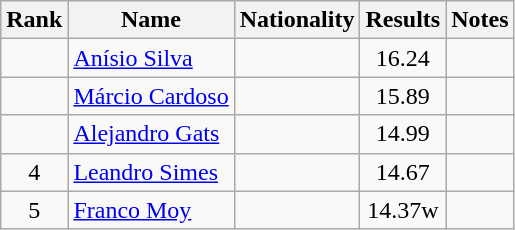<table class="wikitable sortable" style="text-align:center">
<tr>
<th>Rank</th>
<th>Name</th>
<th>Nationality</th>
<th>Results</th>
<th>Notes</th>
</tr>
<tr>
<td></td>
<td align=left><a href='#'>Anísio Silva</a></td>
<td align=left></td>
<td>16.24</td>
<td></td>
</tr>
<tr>
<td></td>
<td align=left><a href='#'>Márcio Cardoso</a></td>
<td align=left></td>
<td>15.89</td>
<td></td>
</tr>
<tr>
<td></td>
<td align=left><a href='#'>Alejandro Gats</a></td>
<td align=left></td>
<td>14.99</td>
<td></td>
</tr>
<tr>
<td>4</td>
<td align=left><a href='#'>Leandro Simes</a></td>
<td align=left></td>
<td>14.67</td>
<td></td>
</tr>
<tr>
<td>5</td>
<td align=left><a href='#'>Franco Moy</a></td>
<td align=left></td>
<td>14.37w</td>
<td></td>
</tr>
</table>
